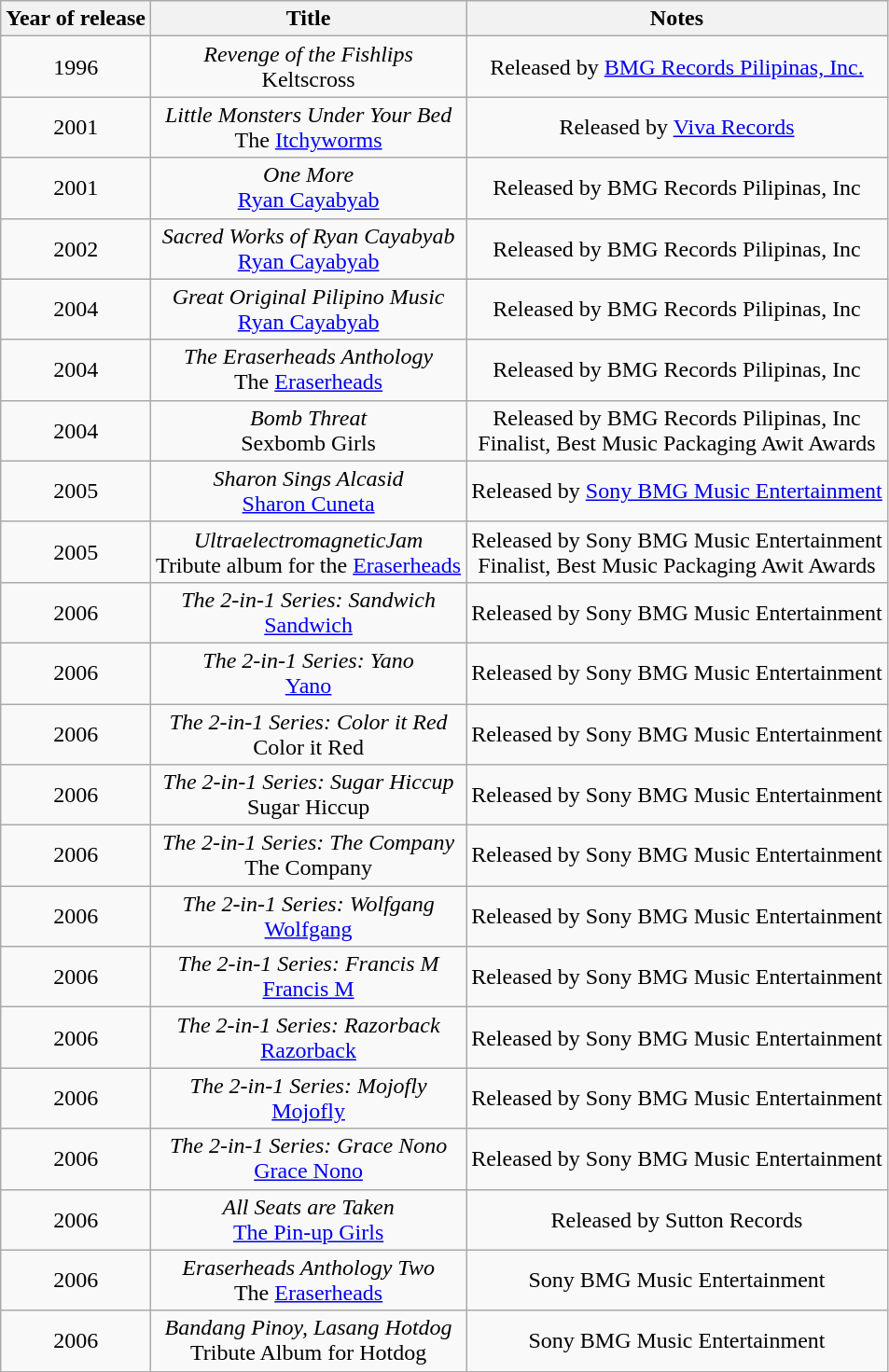<table class="wikitable sortable">
<tr>
<th align="left">Year of release</th>
<th align="left">Title</th>
<th align="left">Notes</th>
</tr>
<tr>
<td align="center">1996</td>
<td align="center"><em>Revenge of the Fishlips</em><br>Keltscross</td>
<td align="center">Released by <a href='#'>BMG Records Pilipinas, Inc.</a></td>
</tr>
<tr>
<td align="center">2001</td>
<td align="center"><em>Little Monsters Under Your Bed</em><br>The <a href='#'>Itchyworms</a></td>
<td align="center">Released by <a href='#'>Viva Records</a></td>
</tr>
<tr>
<td align="center">2001</td>
<td align="center"><em>One More</em><br><a href='#'>Ryan Cayabyab</a></td>
<td align="center">Released by BMG Records Pilipinas, Inc</td>
</tr>
<tr>
<td align="center">2002</td>
<td align="center"><em>Sacred Works of Ryan Cayabyab</em><br><a href='#'>Ryan Cayabyab</a></td>
<td align="center">Released by BMG Records Pilipinas, Inc</td>
</tr>
<tr>
<td align="center">2004</td>
<td align="center"><em>Great Original Pilipino Music</em><br><a href='#'>Ryan Cayabyab</a></td>
<td align="center">Released by BMG Records Pilipinas, Inc</td>
</tr>
<tr>
<td align="center">2004</td>
<td align="center"><em>The Eraserheads Anthology</em><br>The <a href='#'>Eraserheads</a></td>
<td align="center">Released by BMG Records Pilipinas, Inc</td>
</tr>
<tr>
<td align="center">2004</td>
<td align="center"><em>Bomb Threat</em><br>Sexbomb Girls</td>
<td align="center">Released by BMG Records Pilipinas, Inc<br>Finalist, Best Music Packaging
Awit Awards</td>
</tr>
<tr>
<td align="center">2005</td>
<td align="center"><em>Sharon Sings Alcasid</em><br><a href='#'>Sharon Cuneta</a></td>
<td align="center">Released by <a href='#'>Sony BMG Music Entertainment</a></td>
</tr>
<tr>
<td align="center">2005</td>
<td align="center"><em>UltraelectromagneticJam</em><br>Tribute album for the <a href='#'>Eraserheads</a></td>
<td align="center">Released by Sony BMG Music Entertainment<br>Finalist, Best Music Packaging
Awit Awards</td>
</tr>
<tr>
<td align="center">2006</td>
<td align="center"><em>The 2-in-1 Series: Sandwich</em><br><a href='#'>Sandwich</a></td>
<td align="center">Released by Sony BMG Music Entertainment</td>
</tr>
<tr>
<td align="center">2006</td>
<td align="center"><em>The 2-in-1 Series: Yano</em><br><a href='#'>Yano</a></td>
<td align="center">Released by Sony BMG Music Entertainment</td>
</tr>
<tr>
<td align="center">2006</td>
<td align="center"><em>The 2-in-1 Series: Color it Red</em><br>Color it Red</td>
<td align="center">Released by Sony BMG Music Entertainment</td>
</tr>
<tr>
<td align="center">2006</td>
<td align="center"><em>The 2-in-1 Series: Sugar Hiccup</em><br>Sugar Hiccup</td>
<td align="center">Released by Sony BMG Music Entertainment</td>
</tr>
<tr>
<td align="center">2006</td>
<td align="center"><em>The 2-in-1 Series: The Company</em><br>The Company</td>
<td align="center">Released by Sony BMG Music Entertainment</td>
</tr>
<tr>
<td align="center">2006</td>
<td align="center"><em>The 2-in-1 Series: Wolfgang</em><br><a href='#'>Wolfgang</a></td>
<td align="center">Released by Sony BMG Music Entertainment</td>
</tr>
<tr>
<td align="center">2006</td>
<td align="center"><em>The 2-in-1 Series: Francis M</em><br><a href='#'>Francis M</a></td>
<td align="center">Released by Sony BMG Music Entertainment</td>
</tr>
<tr>
<td align="center">2006</td>
<td align="center"><em>The 2-in-1 Series: Razorback</em><br><a href='#'>Razorback</a></td>
<td align="center">Released by Sony BMG Music Entertainment</td>
</tr>
<tr>
<td align="center">2006</td>
<td align="center"><em>The 2-in-1 Series: Mojofly</em><br><a href='#'>Mojofly</a></td>
<td align="center">Released by Sony BMG Music Entertainment</td>
</tr>
<tr>
<td align="center">2006</td>
<td align="center"><em>The 2-in-1 Series: Grace Nono</em><br><a href='#'>Grace Nono</a></td>
<td align="center">Released by Sony BMG Music Entertainment</td>
</tr>
<tr>
<td align="center">2006</td>
<td align="center"><em>All Seats are Taken</em><br><a href='#'>The Pin-up Girls</a></td>
<td align="center">Released by Sutton Records</td>
</tr>
<tr>
<td align="center">2006</td>
<td align="center"><em>Eraserheads Anthology Two</em><br>The <a href='#'>Eraserheads</a></td>
<td align="center">Sony BMG Music Entertainment</td>
</tr>
<tr>
<td align="center">2006</td>
<td align="center"><em>Bandang Pinoy, Lasang Hotdog</em><br>Tribute Album for Hotdog</td>
<td align="center">Sony BMG Music Entertainment</td>
</tr>
</table>
